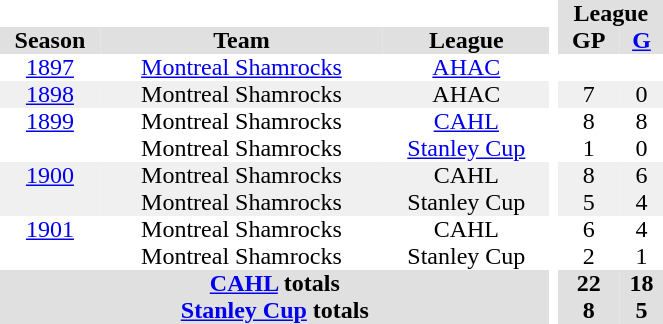<table BORDER="0" CELLPADDING="0" CELLSPACING="0" width="35%">
<tr bgcolor="#e0e0e0">
<th colspan="3" bgcolor="#ffffff"> </th>
<th rowspan="99" bgcolor="#ffffff"> </th>
<th colspan="2">League</th>
</tr>
<tr bgcolor="#e0e0e0">
<th>Season</th>
<th>Team</th>
<th>League</th>
<th>GP</th>
<th><a href='#'>G</a></th>
</tr>
<tr ALIGN="center">
<td><a href='#'>1897</a></td>
<td><a href='#'>Montreal Shamrocks</a></td>
<td><a href='#'>AHAC</a></td>
<td></td>
<td></td>
</tr>
<tr ALIGN="center"  bgcolor="#f0f0f0">
<td><a href='#'>1898</a></td>
<td>Montreal Shamrocks</td>
<td>AHAC</td>
<td>7</td>
<td>0</td>
</tr>
<tr ALIGN="center">
<td><a href='#'>1899</a></td>
<td>Montreal Shamrocks</td>
<td><a href='#'>CAHL</a></td>
<td>8</td>
<td>8</td>
</tr>
<tr ALIGN="center">
<td></td>
<td>Montreal Shamrocks</td>
<td><a href='#'>Stanley Cup</a></td>
<td>1</td>
<td>0</td>
</tr>
<tr ALIGN="center" bgcolor="#f0f0f0">
<td><a href='#'>1900</a></td>
<td>Montreal Shamrocks</td>
<td>CAHL</td>
<td>8</td>
<td>6</td>
</tr>
<tr ALIGN="center" bgcolor="#f0f0f0">
<td></td>
<td>Montreal Shamrocks</td>
<td>Stanley Cup</td>
<td>5</td>
<td>4</td>
</tr>
<tr ALIGN="center">
<td><a href='#'>1901</a></td>
<td>Montreal Shamrocks</td>
<td>CAHL</td>
<td>6</td>
<td>4</td>
</tr>
<tr ALIGN="center">
<td></td>
<td>Montreal Shamrocks</td>
<td>Stanley Cup</td>
<td>2</td>
<td>1</td>
</tr>
<tr bgcolor="#e0e0e0">
<th colspan="3"><a href='#'>CAHL</a> totals</th>
<th>22</th>
<th>18</th>
</tr>
<tr bgcolor="#e0e0e0">
<th colspan="3"><a href='#'>Stanley Cup</a> totals</th>
<th>8</th>
<th>5</th>
</tr>
</table>
